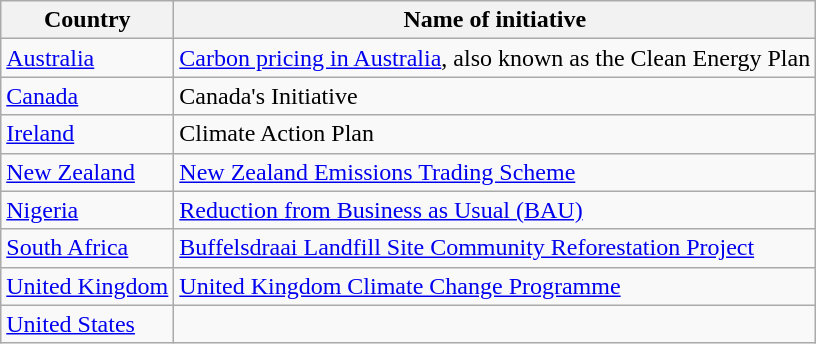<table class="wikitable">
<tr>
<th>Country</th>
<th>Name of initiative</th>
</tr>
<tr>
<td><a href='#'>Australia</a></td>
<td><a href='#'>Carbon pricing in Australia</a>, also known as the Clean Energy Plan</td>
</tr>
<tr>
<td><a href='#'>Canada</a></td>
<td>Canada's Initiative</td>
</tr>
<tr>
<td><a href='#'>Ireland</a></td>
<td>Climate Action Plan</td>
</tr>
<tr>
<td><a href='#'>New Zealand</a></td>
<td><a href='#'>New Zealand Emissions Trading Scheme</a></td>
</tr>
<tr>
<td><a href='#'>Nigeria</a></td>
<td><a href='#'>Reduction from Business as Usual (BAU)</a></td>
</tr>
<tr>
<td><a href='#'>South Africa</a></td>
<td><a href='#'>Buffelsdraai Landfill Site Community Reforestation Project</a></td>
</tr>
<tr>
<td><a href='#'>United Kingdom</a></td>
<td><a href='#'>United Kingdom Climate Change Programme</a></td>
</tr>
<tr>
<td><a href='#'>United States</a></td>
<td></td>
</tr>
</table>
